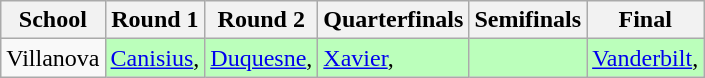<table class="wikitable">
<tr>
<th>School</th>
<th>Round 1</th>
<th>Round 2</th>
<th>Quarterfinals</th>
<th>Semifinals</th>
<th>Final</th>
</tr>
<tr>
<td>Villanova</td>
<td style="background:#bfb;"><a href='#'>Canisius</a>, </td>
<td style="background:#bfb;"><a href='#'>Duquesne</a>, </td>
<td style="background:#bfb;"><a href='#'>Xavier</a>, </td>
<td style="background:#bfb;"> </td>
<td style="background:#bfb;"><a href='#'>Vanderbilt</a>, </td>
</tr>
</table>
